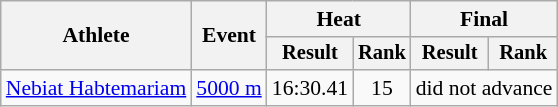<table class=wikitable style="font-size:90%">
<tr>
<th rowspan="2">Athlete</th>
<th rowspan="2">Event</th>
<th colspan="2">Heat</th>
<th colspan="2">Final</th>
</tr>
<tr style="font-size:95%">
<th>Result</th>
<th>Rank</th>
<th>Result</th>
<th>Rank</th>
</tr>
<tr align=center>
<td align=left><a href='#'>Nebiat Habtemariam</a></td>
<td align=left><a href='#'>5000 m</a></td>
<td>16:30.41</td>
<td>15</td>
<td colspan=2>did not advance</td>
</tr>
</table>
